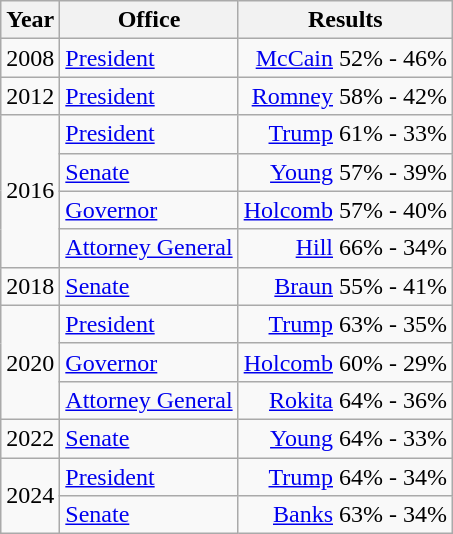<table class=wikitable>
<tr>
<th>Year</th>
<th>Office</th>
<th>Results</th>
</tr>
<tr>
<td>2008</td>
<td><a href='#'>President</a></td>
<td align="right" ><a href='#'>McCain</a> 52% - 46%</td>
</tr>
<tr>
<td>2012</td>
<td><a href='#'>President</a></td>
<td align="right" ><a href='#'>Romney</a> 58% - 42%</td>
</tr>
<tr>
<td rowspan=4>2016</td>
<td><a href='#'>President</a></td>
<td align="right" ><a href='#'>Trump</a> 61% - 33%</td>
</tr>
<tr>
<td><a href='#'>Senate</a></td>
<td align="right" ><a href='#'>Young</a> 57% - 39%</td>
</tr>
<tr>
<td><a href='#'>Governor</a></td>
<td align="right" ><a href='#'>Holcomb</a> 57% - 40%</td>
</tr>
<tr>
<td><a href='#'>Attorney General</a></td>
<td align="right" ><a href='#'>Hill</a> 66% - 34%</td>
</tr>
<tr>
<td>2018</td>
<td><a href='#'>Senate</a></td>
<td align="right" ><a href='#'>Braun</a> 55% - 41%</td>
</tr>
<tr>
<td rowspan=3>2020</td>
<td><a href='#'>President</a></td>
<td align="right" ><a href='#'>Trump</a> 63% - 35%</td>
</tr>
<tr>
<td><a href='#'>Governor</a></td>
<td align="right" ><a href='#'>Holcomb</a> 60% - 29%</td>
</tr>
<tr>
<td><a href='#'>Attorney General</a></td>
<td align="right" ><a href='#'>Rokita</a> 64% - 36%</td>
</tr>
<tr>
<td>2022</td>
<td><a href='#'>Senate</a></td>
<td align="right" ><a href='#'>Young</a> 64% - 33%</td>
</tr>
<tr>
<td rowspan=2>2024</td>
<td><a href='#'>President</a></td>
<td align="right" ><a href='#'>Trump</a> 64% - 34%</td>
</tr>
<tr>
<td><a href='#'>Senate</a></td>
<td align="right" ><a href='#'>Banks</a> 63% - 34%</td>
</tr>
</table>
